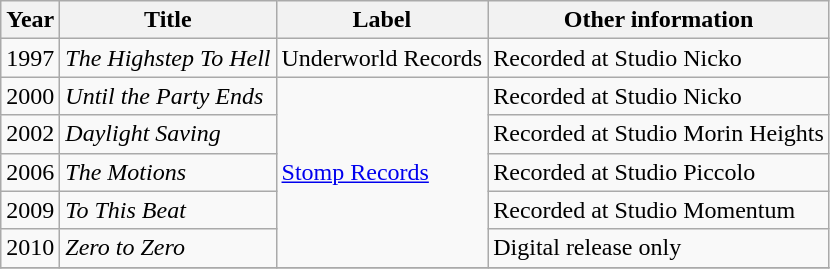<table class="wikitable" Style="margin">
<tr>
<th>Year</th>
<th>Title</th>
<th>Label</th>
<th>Other information</th>
</tr>
<tr>
<td>1997</td>
<td><em>The Highstep To Hell</em></td>
<td align="left" rowspan="1">Underworld Records</td>
<td>Recorded at Studio Nicko</td>
</tr>
<tr>
<td>2000</td>
<td><em>Until the Party Ends</em></td>
<td align="left" rowspan="5"><a href='#'>Stomp Records</a></td>
<td>Recorded at Studio Nicko</td>
</tr>
<tr>
<td>2002</td>
<td><em>Daylight Saving</em></td>
<td>Recorded at Studio Morin Heights</td>
</tr>
<tr>
<td>2006</td>
<td><em>The Motions</em></td>
<td>Recorded at Studio Piccolo</td>
</tr>
<tr>
<td>2009</td>
<td><em>To This Beat</em></td>
<td>Recorded at Studio Momentum</td>
</tr>
<tr>
<td>2010</td>
<td><em>Zero to Zero</em></td>
<td>Digital release only</td>
</tr>
<tr>
</tr>
</table>
